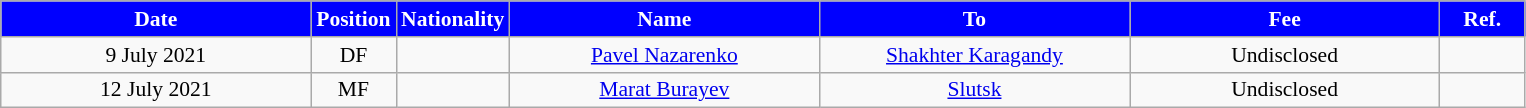<table class="wikitable"  style="text-align:center; font-size:90%; ">
<tr>
<th style="background:#0000FF; color:#FFFFFF; width:200px;">Date</th>
<th style="background:#0000FF; color:#FFFFFF; width:50px;">Position</th>
<th style="background:#0000FF; color:#FFFFFF; width:50px;">Nationality</th>
<th style="background:#0000FF; color:#FFFFFF; width:200px;">Name</th>
<th style="background:#0000FF; color:#FFFFFF; width:200px;">To</th>
<th style="background:#0000FF; color:#FFFFFF; width:200px;">Fee</th>
<th style="background:#0000FF; color:#FFFFFF; width:50px;">Ref.</th>
</tr>
<tr>
<td>9 July 2021</td>
<td>DF</td>
<td></td>
<td><a href='#'>Pavel Nazarenko</a></td>
<td><a href='#'>Shakhter Karagandy</a></td>
<td>Undisclosed</td>
<td></td>
</tr>
<tr>
<td>12 July 2021</td>
<td>MF</td>
<td></td>
<td><a href='#'>Marat Burayev</a></td>
<td><a href='#'>Slutsk</a></td>
<td>Undisclosed</td>
<td></td>
</tr>
</table>
